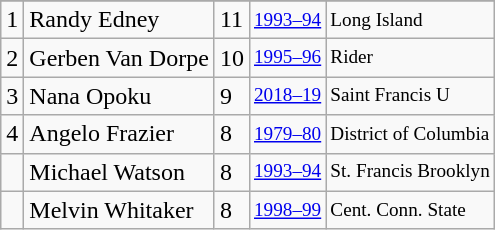<table class="wikitable">
<tr>
</tr>
<tr>
<td>1</td>
<td>Randy Edney</td>
<td>11</td>
<td style="font-size:80%;"><a href='#'>1993–94</a></td>
<td style="font-size:80%;">Long Island</td>
</tr>
<tr>
<td>2</td>
<td>Gerben Van Dorpe</td>
<td>10</td>
<td style="font-size:80%;"><a href='#'>1995–96</a></td>
<td style="font-size:80%;">Rider</td>
</tr>
<tr>
<td>3</td>
<td>Nana Opoku</td>
<td>9</td>
<td style="font-size:80%;"><a href='#'>2018–19</a></td>
<td style="font-size:80%;">Saint Francis U</td>
</tr>
<tr>
<td>4</td>
<td>Angelo Frazier</td>
<td>8</td>
<td style="font-size:80%;"><a href='#'>1979–80</a></td>
<td style="font-size:80%;">District of Columbia</td>
</tr>
<tr>
<td></td>
<td>Michael Watson</td>
<td>8</td>
<td style="font-size:80%;"><a href='#'>1993–94</a></td>
<td style="font-size:80%;">St. Francis Brooklyn</td>
</tr>
<tr>
<td></td>
<td>Melvin Whitaker</td>
<td>8</td>
<td style="font-size:80%;"><a href='#'>1998–99</a></td>
<td style="font-size:80%;">Cent. Conn. State</td>
</tr>
</table>
